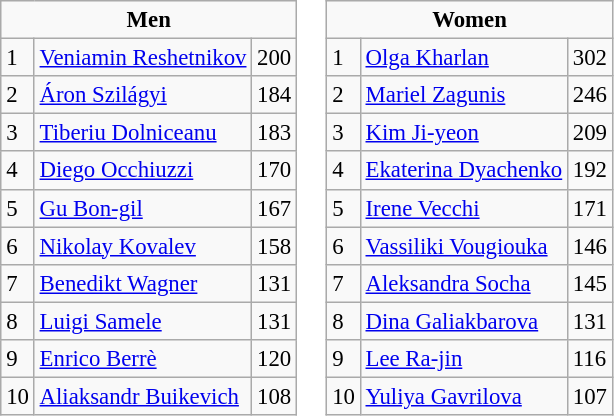<table style="margin: 1em auto;">
<tr valign="top">
<td><br><table class="wikitable" style="font-size: 95%">
<tr>
<td colspan="3" style="text-align:center;"><strong>Men</strong></td>
</tr>
<tr>
<td>1</td>
<td style="text-align:left;"> <a href='#'>Veniamin Reshetnikov</a></td>
<td>200</td>
</tr>
<tr>
<td>2</td>
<td style="text-align:left;"> <a href='#'>Áron Szilágyi</a></td>
<td>184</td>
</tr>
<tr>
<td>3</td>
<td style="text-align:left;"> <a href='#'>Tiberiu Dolniceanu</a></td>
<td>183</td>
</tr>
<tr>
<td>4</td>
<td style="text-align:left;"> <a href='#'>Diego Occhiuzzi</a></td>
<td>170</td>
</tr>
<tr>
<td>5</td>
<td align="left"> <a href='#'>Gu Bon-gil</a></td>
<td>167</td>
</tr>
<tr>
<td>6</td>
<td style="text-align:left;"> <a href='#'>Nikolay Kovalev</a></td>
<td>158</td>
</tr>
<tr>
<td>7</td>
<td style="text-align:left;"> <a href='#'>Benedikt Wagner</a></td>
<td>131</td>
</tr>
<tr>
<td>8</td>
<td style="text-align:left;"> <a href='#'>Luigi Samele</a></td>
<td>131</td>
</tr>
<tr>
<td>9</td>
<td style="text-align:left;"> <a href='#'>Enrico Berrè</a></td>
<td>120</td>
</tr>
<tr>
<td>10</td>
<td style="text-align:left;"> <a href='#'>Aliaksandr Buikevich</a></td>
<td>108</td>
</tr>
</table>
</td>
<td><br><table class="wikitable" style="font-size: 95%">
<tr>
<td colspan="3" style="text-align:center;"><strong>Women</strong></td>
</tr>
<tr>
<td>1</td>
<td align="left"> <a href='#'>Olga Kharlan</a></td>
<td>302</td>
</tr>
<tr>
<td>2</td>
<td align="left"> <a href='#'>Mariel Zagunis</a></td>
<td>246</td>
</tr>
<tr>
<td>3</td>
<td style="text-align:left;"> <a href='#'>Kim Ji-yeon</a></td>
<td>209</td>
</tr>
<tr>
<td>4</td>
<td style="text-align:left;"> <a href='#'>Ekaterina Dyachenko</a></td>
<td>192</td>
</tr>
<tr>
<td>5</td>
<td style="text-align:left;"> <a href='#'>Irene Vecchi</a></td>
<td>171</td>
</tr>
<tr>
<td>6</td>
<td style="text-align:left;"> <a href='#'>Vassiliki Vougiouka</a></td>
<td>146</td>
</tr>
<tr>
<td>7</td>
<td style="text-align:left;"> <a href='#'>Aleksandra Socha</a></td>
<td>145</td>
</tr>
<tr>
<td>8</td>
<td style="text-align:left;"> <a href='#'>Dina Galiakbarova</a></td>
<td>131</td>
</tr>
<tr>
<td>9</td>
<td style="text-align:left;"> <a href='#'>Lee Ra-jin</a></td>
<td>116</td>
</tr>
<tr>
<td>10</td>
<td style="text-align:left;"> <a href='#'>Yuliya Gavrilova</a></td>
<td>107</td>
</tr>
</table>
</td>
<td></td>
</tr>
</table>
